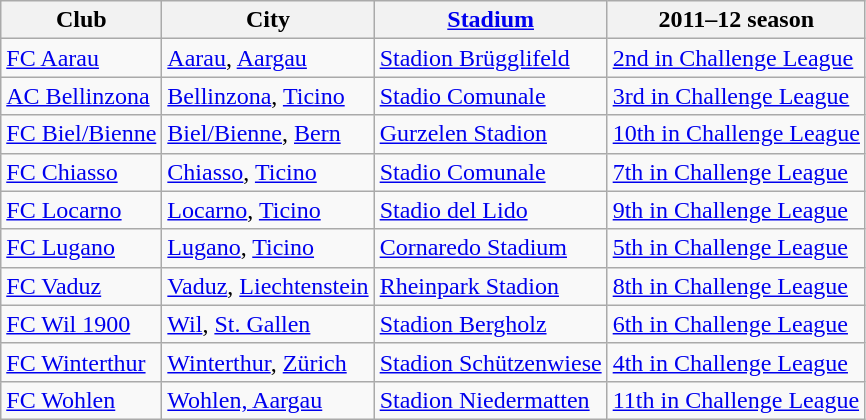<table class="wikitable">
<tr>
<th>Club</th>
<th>City</th>
<th><a href='#'>Stadium</a></th>
<th>2011–12 season</th>
</tr>
<tr>
<td><a href='#'>FC Aarau</a></td>
<td><a href='#'>Aarau</a>, <a href='#'>Aargau</a></td>
<td><a href='#'>Stadion Brügglifeld</a></td>
<td><a href='#'>2nd in Challenge League</a></td>
</tr>
<tr>
<td><a href='#'>AC Bellinzona</a></td>
<td><a href='#'>Bellinzona</a>, <a href='#'>Ticino</a></td>
<td><a href='#'>Stadio Comunale</a></td>
<td><a href='#'>3rd in Challenge League</a></td>
</tr>
<tr>
<td><a href='#'>FC Biel/Bienne</a></td>
<td><a href='#'>Biel/Bienne</a>, <a href='#'>Bern</a></td>
<td><a href='#'>Gurzelen Stadion</a></td>
<td><a href='#'>10th in Challenge League</a></td>
</tr>
<tr>
<td><a href='#'>FC Chiasso</a></td>
<td><a href='#'>Chiasso</a>, <a href='#'>Ticino</a></td>
<td><a href='#'>Stadio Comunale</a></td>
<td><a href='#'>7th in Challenge League</a></td>
</tr>
<tr>
<td><a href='#'>FC Locarno</a></td>
<td><a href='#'>Locarno</a>, <a href='#'>Ticino</a></td>
<td><a href='#'>Stadio del Lido</a></td>
<td><a href='#'>9th in Challenge League</a></td>
</tr>
<tr>
<td><a href='#'>FC Lugano</a></td>
<td><a href='#'>Lugano</a>, <a href='#'>Ticino</a></td>
<td><a href='#'>Cornaredo Stadium</a></td>
<td><a href='#'>5th in Challenge League</a></td>
</tr>
<tr>
<td><a href='#'>FC Vaduz</a></td>
<td><a href='#'>Vaduz</a>, <a href='#'>Liechtenstein</a></td>
<td><a href='#'>Rheinpark Stadion</a></td>
<td><a href='#'>8th in Challenge League</a></td>
</tr>
<tr>
<td><a href='#'>FC Wil 1900</a></td>
<td><a href='#'>Wil</a>, <a href='#'>St. Gallen</a></td>
<td><a href='#'>Stadion Bergholz</a></td>
<td><a href='#'>6th in Challenge League</a></td>
</tr>
<tr>
<td><a href='#'>FC Winterthur</a></td>
<td><a href='#'>Winterthur</a>, <a href='#'>Zürich</a></td>
<td><a href='#'>Stadion Schützenwiese</a></td>
<td><a href='#'>4th in Challenge League</a></td>
</tr>
<tr>
<td><a href='#'>FC Wohlen</a></td>
<td><a href='#'>Wohlen, Aargau</a></td>
<td><a href='#'>Stadion Niedermatten</a></td>
<td><a href='#'>11th in Challenge League</a></td>
</tr>
</table>
